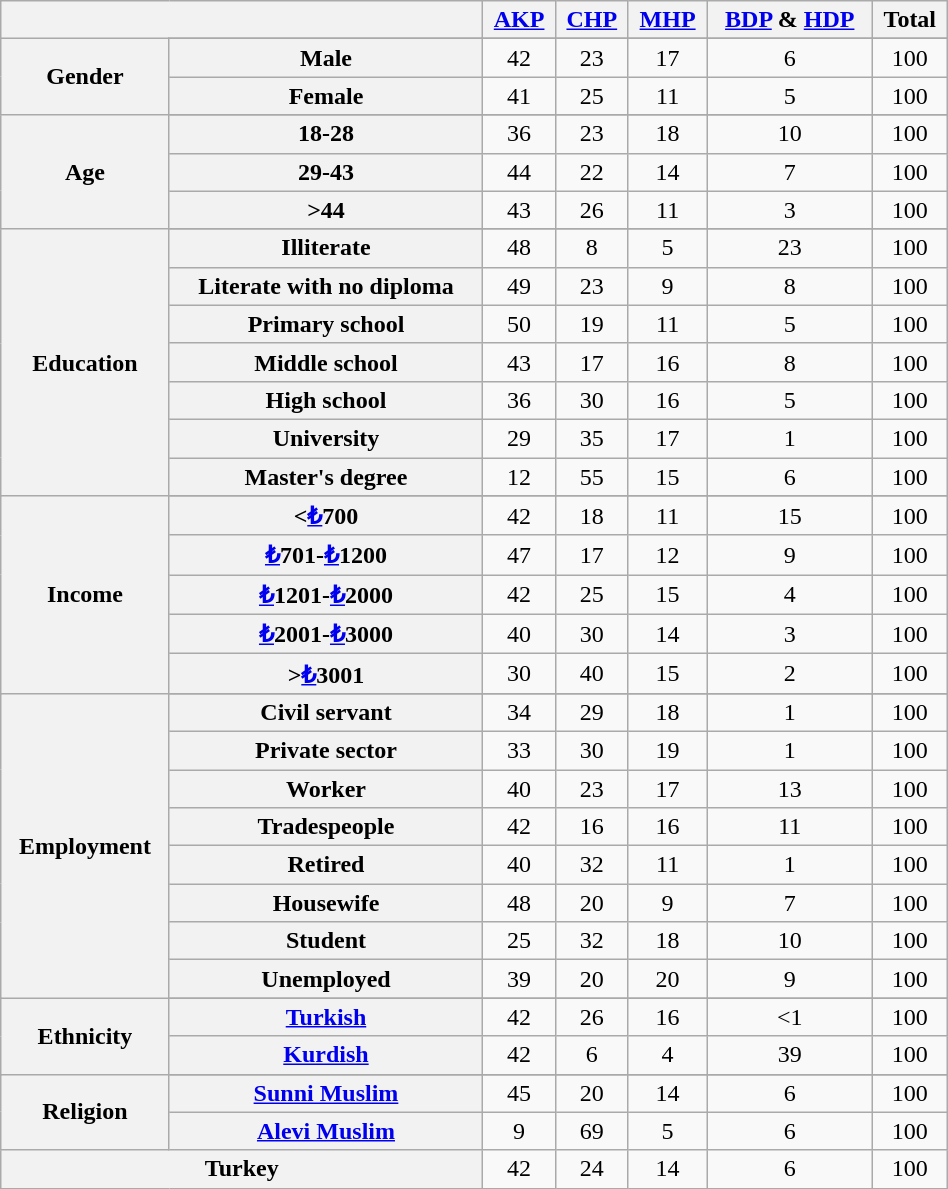<table class="wikitable" style="width:50%;">
<tr>
<th colspan=2></th>
<th><a href='#'>AKP</a></th>
<th><a href='#'>CHP</a></th>
<th><a href='#'>MHP</a></th>
<th><a href='#'>BDP</a> & <a href='#'>HDP</a></th>
<th>Total</th>
</tr>
<tr>
<th rowspan=3>Gender</th>
</tr>
<tr>
<th>Male</th>
<td align=center>42</td>
<td align=center>23</td>
<td align=center>17</td>
<td align=center>6</td>
<td align=center>100</td>
</tr>
<tr>
<th>Female</th>
<td align=center>41</td>
<td align=center>25</td>
<td align=center>11</td>
<td align=center>5</td>
<td align=center>100</td>
</tr>
<tr>
<th rowspan=4>Age</th>
</tr>
<tr>
<th>18-28</th>
<td align=center>36</td>
<td align=center>23</td>
<td align=center>18</td>
<td align=center>10</td>
<td align=center>100</td>
</tr>
<tr>
<th>29-43</th>
<td align=center>44</td>
<td align=center>22</td>
<td align=center>14</td>
<td align=center>7</td>
<td align=center>100</td>
</tr>
<tr>
<th>>44</th>
<td align=center>43</td>
<td align=center>26</td>
<td align=center>11</td>
<td align=center>3</td>
<td align=center>100</td>
</tr>
<tr>
<th rowspan=8>Education</th>
</tr>
<tr>
<th>Illiterate</th>
<td align=center>48</td>
<td align=center>8</td>
<td align=center>5</td>
<td align=center>23</td>
<td align=center>100</td>
</tr>
<tr>
<th>Literate with no diploma</th>
<td align=center>49</td>
<td align=center>23</td>
<td align=center>9</td>
<td align=center>8</td>
<td align=center>100</td>
</tr>
<tr>
<th>Primary school</th>
<td align=center>50</td>
<td align=center>19</td>
<td align=center>11</td>
<td align=center>5</td>
<td align=center>100</td>
</tr>
<tr>
<th>Middle school</th>
<td align=center>43</td>
<td align=center>17</td>
<td align=center>16</td>
<td align=center>8</td>
<td align=center>100</td>
</tr>
<tr>
<th>High school</th>
<td align=center>36</td>
<td align=center>30</td>
<td align=center>16</td>
<td align=center>5</td>
<td align=center>100</td>
</tr>
<tr>
<th>University</th>
<td align=center>29</td>
<td align=center>35</td>
<td align=center>17</td>
<td align=center>1</td>
<td align=center>100</td>
</tr>
<tr>
<th>Master's degree</th>
<td align=center>12</td>
<td align=center>55</td>
<td align=center>15</td>
<td align=center>6</td>
<td align=center>100</td>
</tr>
<tr>
<th rowspan=6>Income</th>
</tr>
<tr>
<th><<a href='#'>₺</a>700</th>
<td align=center>42</td>
<td align=center>18</td>
<td align=center>11</td>
<td align=center>15</td>
<td align=center>100</td>
</tr>
<tr>
<th><a href='#'>₺</a>701-<a href='#'>₺</a>1200</th>
<td align=center>47</td>
<td align=center>17</td>
<td align=center>12</td>
<td align=center>9</td>
<td align=center>100</td>
</tr>
<tr>
<th><a href='#'>₺</a>1201-<a href='#'>₺</a>2000</th>
<td align=center>42</td>
<td align=center>25</td>
<td align=center>15</td>
<td align=center>4</td>
<td align=center>100</td>
</tr>
<tr>
<th><a href='#'>₺</a>2001-<a href='#'>₺</a>3000</th>
<td align=center>40</td>
<td align=center>30</td>
<td align=center>14</td>
<td align=center>3</td>
<td align=center>100</td>
</tr>
<tr>
<th>><a href='#'>₺</a>3001</th>
<td align=center>30</td>
<td align=center>40</td>
<td align=center>15</td>
<td align=center>2</td>
<td align=center>100</td>
</tr>
<tr>
<th rowspan=9>Employment</th>
</tr>
<tr>
<th>Civil servant</th>
<td align=center>34</td>
<td align=center>29</td>
<td align=center>18</td>
<td align=center>1</td>
<td align=center>100</td>
</tr>
<tr>
<th>Private sector</th>
<td align=center>33</td>
<td align=center>30</td>
<td align=center>19</td>
<td align=center>1</td>
<td align=center>100</td>
</tr>
<tr>
<th>Worker</th>
<td align=center>40</td>
<td align=center>23</td>
<td align=center>17</td>
<td align=center>13</td>
<td align=center>100</td>
</tr>
<tr>
<th>Tradespeople</th>
<td align=center>42</td>
<td align=center>16</td>
<td align=center>16</td>
<td align=center>11</td>
<td align=center>100</td>
</tr>
<tr>
<th>Retired</th>
<td align=center>40</td>
<td align=center>32</td>
<td align=center>11</td>
<td align=center>1</td>
<td align=center>100</td>
</tr>
<tr>
<th>Housewife</th>
<td align=center>48</td>
<td align=center>20</td>
<td align=center>9</td>
<td align=center>7</td>
<td align=center>100</td>
</tr>
<tr>
<th>Student</th>
<td align=center>25</td>
<td align=center>32</td>
<td align=center>18</td>
<td align=center>10</td>
<td align=center>100</td>
</tr>
<tr>
<th>Unemployed</th>
<td align=center>39</td>
<td align=center>20</td>
<td align=center>20</td>
<td align=center>9</td>
<td align=center>100</td>
</tr>
<tr>
<th rowspan=3>Ethnicity</th>
</tr>
<tr>
<th><a href='#'>Turkish</a></th>
<td align=center>42</td>
<td align=center>26</td>
<td align=center>16</td>
<td align=center><1</td>
<td align=center>100</td>
</tr>
<tr>
<th><a href='#'>Kurdish</a></th>
<td align=center>42</td>
<td align=center>6</td>
<td align=center>4</td>
<td align=center>39</td>
<td align=center>100</td>
</tr>
<tr>
<th rowspan=3>Religion</th>
</tr>
<tr>
<th><a href='#'>Sunni Muslim</a></th>
<td align=center>45</td>
<td align=center>20</td>
<td align=center>14</td>
<td align=center>6</td>
<td align=center>100</td>
</tr>
<tr>
<th><a href='#'>Alevi Muslim</a></th>
<td align=center>9</td>
<td align=center>69</td>
<td align=center>5</td>
<td align=center>6</td>
<td align=center>100</td>
</tr>
<tr>
<th colspan=2>Turkey</th>
<td align=center>42</td>
<td align=center>24</td>
<td align=center>14</td>
<td align=center>6</td>
<td align=center>100</td>
</tr>
</table>
